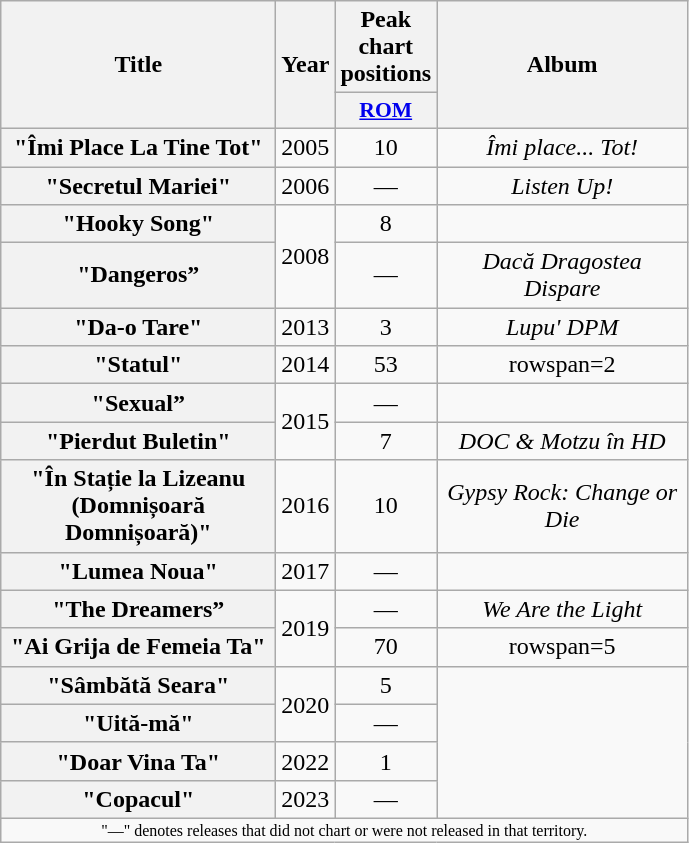<table class="wikitable plainrowheaders" style="text-align:center;">
<tr>
<th scope="col" rowspan="2" style="width:11em;">Title</th>
<th scope="col" rowspan="2">Year</th>
<th scope="col" colspan="1">Peak chart positions</th>
<th scope="col" rowspan="2" style="width:10em;">Album</th>
</tr>
<tr>
<th scope="col" style="width:2.5em;font-size:90%;"><a href='#'>ROM</a><br></th>
</tr>
<tr>
<th scope="row">"Îmi Place La Tine Tot"<br></th>
<td>2005</td>
<td>10</td>
<td><em>Îmi place... Tot!</em></td>
</tr>
<tr>
<th scope="row">"Secretul Mariei"<br></th>
<td>2006</td>
<td>—</td>
<td><em>Listen Up!</em></td>
</tr>
<tr>
<th scope="row">"Hooky Song"<br></th>
<td rowspan=2>2008</td>
<td>8</td>
<td></td>
</tr>
<tr>
<th scope="row">"Dangeros”<br></th>
<td>—</td>
<td><em>Dacă Dragostea Dispare</em></td>
</tr>
<tr>
<th scope="row">"Da-o Tare"<br></th>
<td>2013</td>
<td>3</td>
<td><em>Lupu' DPM</em></td>
</tr>
<tr>
<th scope="row">"Statul"<br></th>
<td>2014</td>
<td>53</td>
<td>rowspan=2 </td>
</tr>
<tr>
<th scope="row">"Sexual”<br></th>
<td rowspan=2>2015</td>
<td>—</td>
</tr>
<tr>
<th scope="row">"Pierdut Buletin"<br></th>
<td>7</td>
<td><em>DOC & Motzu în HD</em></td>
</tr>
<tr>
<th scope="row">"În Stație la Lizeanu (Domnișoară Domnișoară)"<br></th>
<td>2016</td>
<td>10</td>
<td><em>Gypsy Rock: Change or Die</em></td>
</tr>
<tr>
<th scope="row">"Lumea Noua"<br></th>
<td>2017</td>
<td>—</td>
<td></td>
</tr>
<tr>
<th scope="row">"The Dreamers”<br></th>
<td rowspan=2>2019</td>
<td>—</td>
<td><em>We Are the Light</em></td>
</tr>
<tr>
<th scope="row">"Ai Grija de Femeia Ta"<br></th>
<td>70</td>
<td>rowspan=5 </td>
</tr>
<tr>
<th scope="row">"Sâmbătă Seara"<br></th>
<td rowspan=2>2020</td>
<td>5</td>
</tr>
<tr>
<th scope="row">"Uită-mă"<br></th>
<td>—</td>
</tr>
<tr>
<th scope="row">"Doar Vina Ta"<br></th>
<td>2022</td>
<td>1</td>
</tr>
<tr>
<th scope="row">"Copacul"<br></th>
<td>2023</td>
<td>—</td>
</tr>
<tr>
<td align="center" colspan="15" style="font-size:8pt">"—" denotes releases that did not chart or were not released in that territory.</td>
</tr>
</table>
